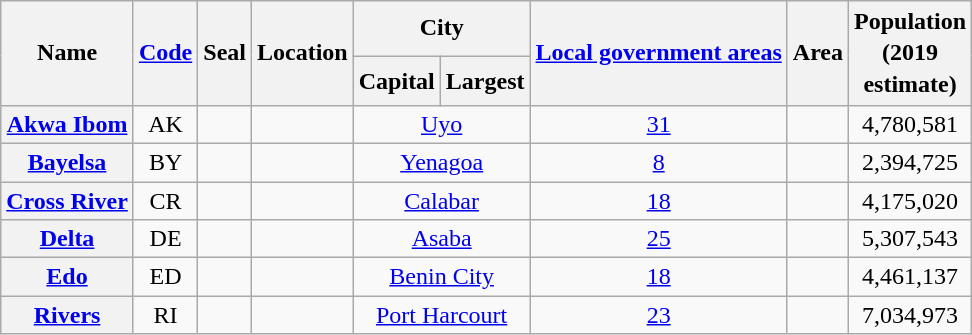<table class="wikitable sortable plainrowheaders" style="text-align:center;">
<tr style=line-height:1.3>
<th scope="col" class="unsortable" rowspan=2>Name</th>
<th scope="col" class="unsortable" rowspan=2><a href='#'>Code</a></th>
<th scope="col" class="unsortable" rowspan=2>Seal</th>
<th scope="col" class="unsortable" rowspan=2>Location</th>
<th scope="col" colspan=2>City</th>
<th scope="col" rowspan=2><a href='#'>Local government areas</a></th>
<th scope="col" rowspan=2>Area</th>
<th scope="col" rowspan=2>Population<br>(2019<br>estimate)</th>
</tr>
<tr>
<th scope="col">Capital</th>
<th scope="col">Largest</th>
</tr>
<tr>
<th scope="row"><a href='#'>Akwa Ibom</a></th>
<td>AK</td>
<td></td>
<td></td>
<td colspan=2><a href='#'>Uyo</a></td>
<td><a href='#'>31</a></td>
<td></td>
<td>4,780,581</td>
</tr>
<tr>
<th scope="row"><a href='#'>Bayelsa</a></th>
<td>BY</td>
<td></td>
<td></td>
<td colspan=2><a href='#'>Yenagoa</a></td>
<td><a href='#'>8</a></td>
<td></td>
<td>2,394,725</td>
</tr>
<tr>
<th scope="row"><a href='#'>Cross River</a></th>
<td>CR</td>
<td></td>
<td></td>
<td colspan=2><a href='#'>Calabar</a></td>
<td><a href='#'>18</a></td>
<td></td>
<td>4,175,020</td>
</tr>
<tr>
<th scope="row"><a href='#'>Delta</a></th>
<td>DE</td>
<td></td>
<td></td>
<td colspan=2><a href='#'>Asaba</a></td>
<td><a href='#'>25</a></td>
<td></td>
<td>5,307,543</td>
</tr>
<tr>
<th scope="row"><a href='#'>Edo</a></th>
<td>ED</td>
<td></td>
<td></td>
<td colspan=2><a href='#'>Benin City</a></td>
<td><a href='#'>18</a></td>
<td></td>
<td>4,461,137</td>
</tr>
<tr>
<th scope="row"><a href='#'>Rivers</a></th>
<td>RI</td>
<td></td>
<td></td>
<td colspan=2><a href='#'>Port Harcourt</a></td>
<td><a href='#'>23</a></td>
<td></td>
<td>7,034,973</td>
</tr>
</table>
